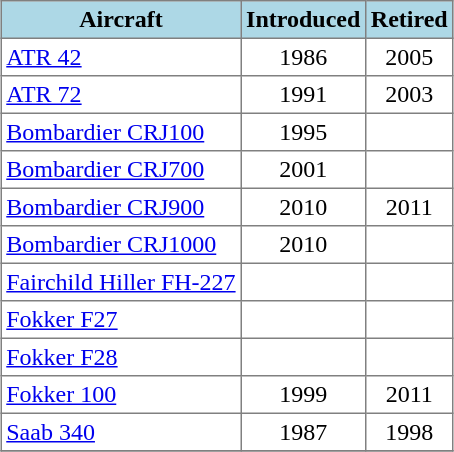<table class="toccolours" border="1" cellpadding="3" style="border-collapse:collapse;margin:1em auto;">
<tr bgcolor=lightblue>
<th>Aircraft</th>
<th>Introduced</th>
<th>Retired</th>
</tr>
<tr>
<td><a href='#'>ATR 42</a></td>
<td align="center">1986</td>
<td align="center">2005</td>
</tr>
<tr>
<td><a href='#'>ATR 72</a></td>
<td align="center">1991</td>
<td align="center">2003</td>
</tr>
<tr>
<td><a href='#'>Bombardier CRJ100</a></td>
<td align="center">1995</td>
<td align="center"></td>
</tr>
<tr>
<td><a href='#'>Bombardier CRJ700</a></td>
<td align="center">2001</td>
<td align="center"></td>
</tr>
<tr>
<td><a href='#'>Bombardier CRJ900</a></td>
<td align="center">2010</td>
<td align="center">2011</td>
</tr>
<tr>
<td><a href='#'>Bombardier CRJ1000</a></td>
<td align="center">2010</td>
<td align="center"></td>
</tr>
<tr>
<td><a href='#'>Fairchild Hiller FH-227</a></td>
<td align="center"></td>
<td align="center"></td>
</tr>
<tr>
<td><a href='#'>Fokker F27</a></td>
<td align="center"></td>
<td align="center"></td>
</tr>
<tr>
<td><a href='#'>Fokker F28</a></td>
<td align="center"></td>
<td align="center"></td>
</tr>
<tr>
<td><a href='#'>Fokker 100</a></td>
<td align="center">1999</td>
<td align="center">2011</td>
</tr>
<tr>
<td><a href='#'>Saab 340</a></td>
<td align="center">1987</td>
<td align="center">1998</td>
</tr>
<tr>
</tr>
</table>
